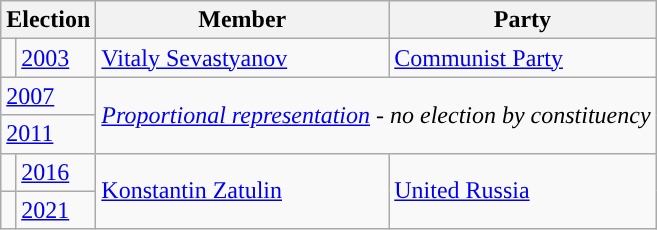<table class="wikitable">
<tr>
<th colspan="2">Election</th>
<th>Member</th>
<th>Party</th>
</tr>
<tr>
<td style="background-color:"></td>
<td><a href='#'>2003</a></td>
<td><a href='#'>Vitaly Sevastyanov</a></td>
<td><a href='#'>Communist Party</a></td>
</tr>
<tr>
<td colspan=2><a href='#'>2007</a></td>
<td colspan=2 rowspan=2><em><a href='#'>Proportional representation</a> - no election by constituency</em></td>
</tr>
<tr>
<td colspan=2><a href='#'>2011</a></td>
</tr>
<tr>
<td style="background-color: "></td>
<td><a href='#'>2016</a></td>
<td rowspan=2><a href='#'>Konstantin Zatulin</a></td>
<td rowspan=2><a href='#'>United Russia</a></td>
</tr>
<tr>
<td style="background-color: "></td>
<td><a href='#'>2021</a></td>
</tr>
</table>
